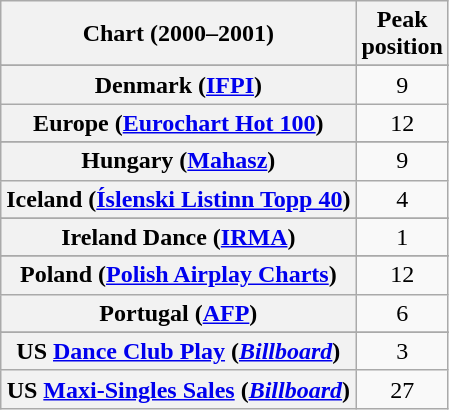<table class="wikitable sortable plainrowheaders" style="text-align:center">
<tr>
<th>Chart (2000–2001)</th>
<th>Peak<br>position</th>
</tr>
<tr>
</tr>
<tr>
</tr>
<tr>
</tr>
<tr>
</tr>
<tr>
</tr>
<tr>
<th scope="row">Denmark (<a href='#'>IFPI</a>)</th>
<td>9</td>
</tr>
<tr>
<th scope="row">Europe (<a href='#'>Eurochart Hot 100</a>)</th>
<td>12</td>
</tr>
<tr>
</tr>
<tr>
</tr>
<tr>
</tr>
<tr>
<th scope="row">Hungary (<a href='#'>Mahasz</a>)</th>
<td>9</td>
</tr>
<tr>
<th scope="row">Iceland (<a href='#'>Íslenski Listinn Topp 40</a>)</th>
<td>4</td>
</tr>
<tr>
</tr>
<tr>
<th scope="row">Ireland Dance (<a href='#'>IRMA</a>)</th>
<td>1</td>
</tr>
<tr>
</tr>
<tr>
</tr>
<tr>
</tr>
<tr>
</tr>
<tr>
</tr>
<tr>
<th scope="row">Poland (<a href='#'>Polish Airplay Charts</a>)</th>
<td>12</td>
</tr>
<tr>
<th scope="row">Portugal (<a href='#'>AFP</a>)</th>
<td>6</td>
</tr>
<tr>
</tr>
<tr>
</tr>
<tr>
</tr>
<tr>
</tr>
<tr>
</tr>
<tr>
<th scope="row">US <a href='#'>Dance Club Play</a> (<em><a href='#'>Billboard</a></em>)</th>
<td>3</td>
</tr>
<tr>
<th scope="row">US <a href='#'>Maxi-Singles Sales</a> (<em><a href='#'>Billboard</a></em>)</th>
<td>27</td>
</tr>
</table>
